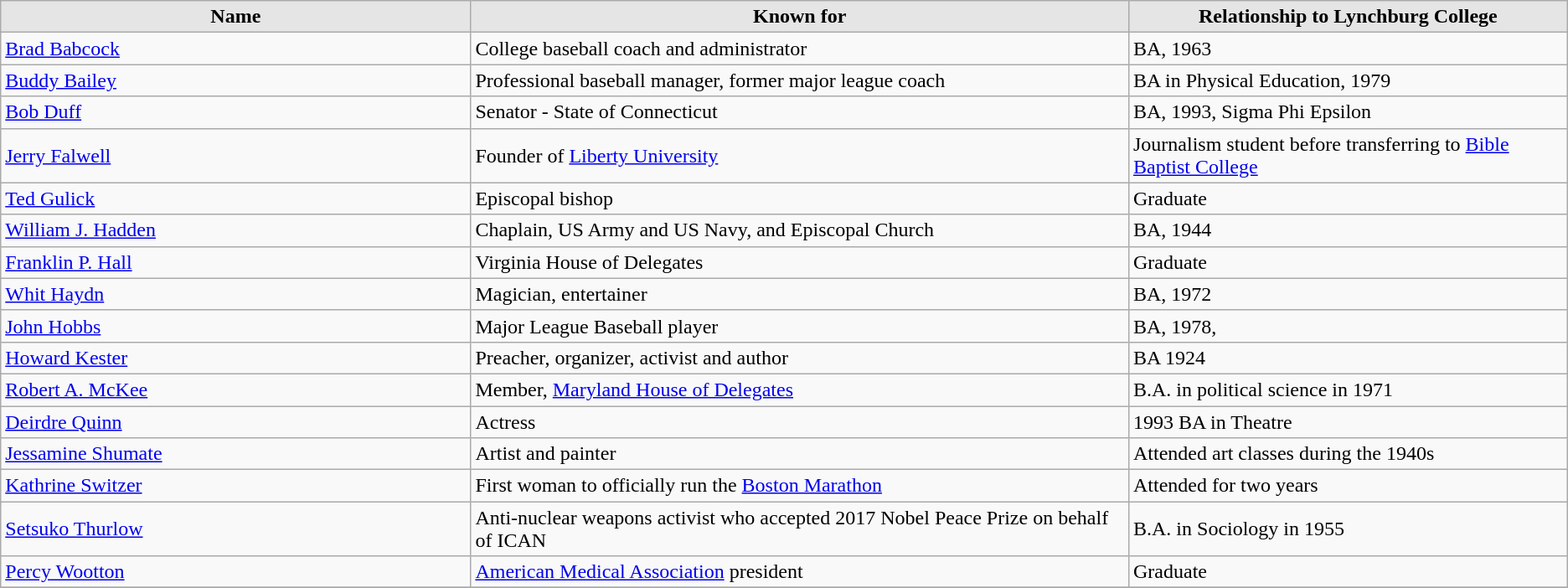<table class="wikitable">
<tr>
<th style="background:#e5e5e5; width:30%;">Name</th>
<th style="background:#e5e5e5; width:42%;">Known for</th>
<th style="background:#e5e5e5; width:28%;">Relationship to Lynchburg College</th>
</tr>
<tr>
<td><a href='#'>Brad Babcock</a></td>
<td>College baseball coach and administrator</td>
<td>BA, 1963</td>
</tr>
<tr>
<td><a href='#'>Buddy Bailey</a></td>
<td>Professional baseball manager, former major league coach</td>
<td>BA in Physical Education, 1979</td>
</tr>
<tr>
<td><a href='#'>Bob Duff</a></td>
<td>Senator - State of Connecticut</td>
<td>BA, 1993, Sigma Phi Epsilon</td>
</tr>
<tr>
<td><a href='#'>Jerry Falwell</a></td>
<td>Founder of <a href='#'>Liberty University</a></td>
<td>Journalism student before transferring to <a href='#'>Bible Baptist College</a></td>
</tr>
<tr>
<td><a href='#'>Ted Gulick</a></td>
<td>Episcopal bishop</td>
<td>Graduate</td>
</tr>
<tr>
<td><a href='#'>William J. Hadden</a></td>
<td>Chaplain, US Army and US Navy, and Episcopal Church</td>
<td>BA, 1944</td>
</tr>
<tr>
<td><a href='#'>Franklin P. Hall</a></td>
<td>Virginia House of Delegates </td>
<td>Graduate</td>
</tr>
<tr>
<td><a href='#'>Whit Haydn</a></td>
<td>Magician, entertainer</td>
<td>BA, 1972</td>
</tr>
<tr>
<td><a href='#'>John Hobbs</a></td>
<td>Major League Baseball player</td>
<td>BA, 1978,</td>
</tr>
<tr>
<td><a href='#'>Howard Kester</a></td>
<td>Preacher, organizer, activist and author</td>
<td>BA 1924</td>
</tr>
<tr>
<td><a href='#'>Robert A. McKee</a></td>
<td>Member, <a href='#'>Maryland House of Delegates</a></td>
<td>B.A. in political science in 1971</td>
</tr>
<tr>
<td><a href='#'>Deirdre Quinn</a></td>
<td>Actress</td>
<td>1993 BA in Theatre</td>
</tr>
<tr>
<td><a href='#'>Jessamine Shumate</a></td>
<td>Artist and painter</td>
<td>Attended art classes during the 1940s</td>
</tr>
<tr>
<td><a href='#'>Kathrine Switzer</a></td>
<td>First woman to officially run the <a href='#'>Boston Marathon</a></td>
<td>Attended for two years</td>
</tr>
<tr>
<td><a href='#'>Setsuko Thurlow</a></td>
<td>Anti-nuclear weapons activist who accepted 2017 Nobel Peace Prize on behalf of ICAN</td>
<td>B.A. in Sociology in 1955</td>
</tr>
<tr>
<td><a href='#'>Percy Wootton</a></td>
<td><a href='#'>American Medical Association</a> president</td>
<td>Graduate</td>
</tr>
<tr>
</tr>
</table>
